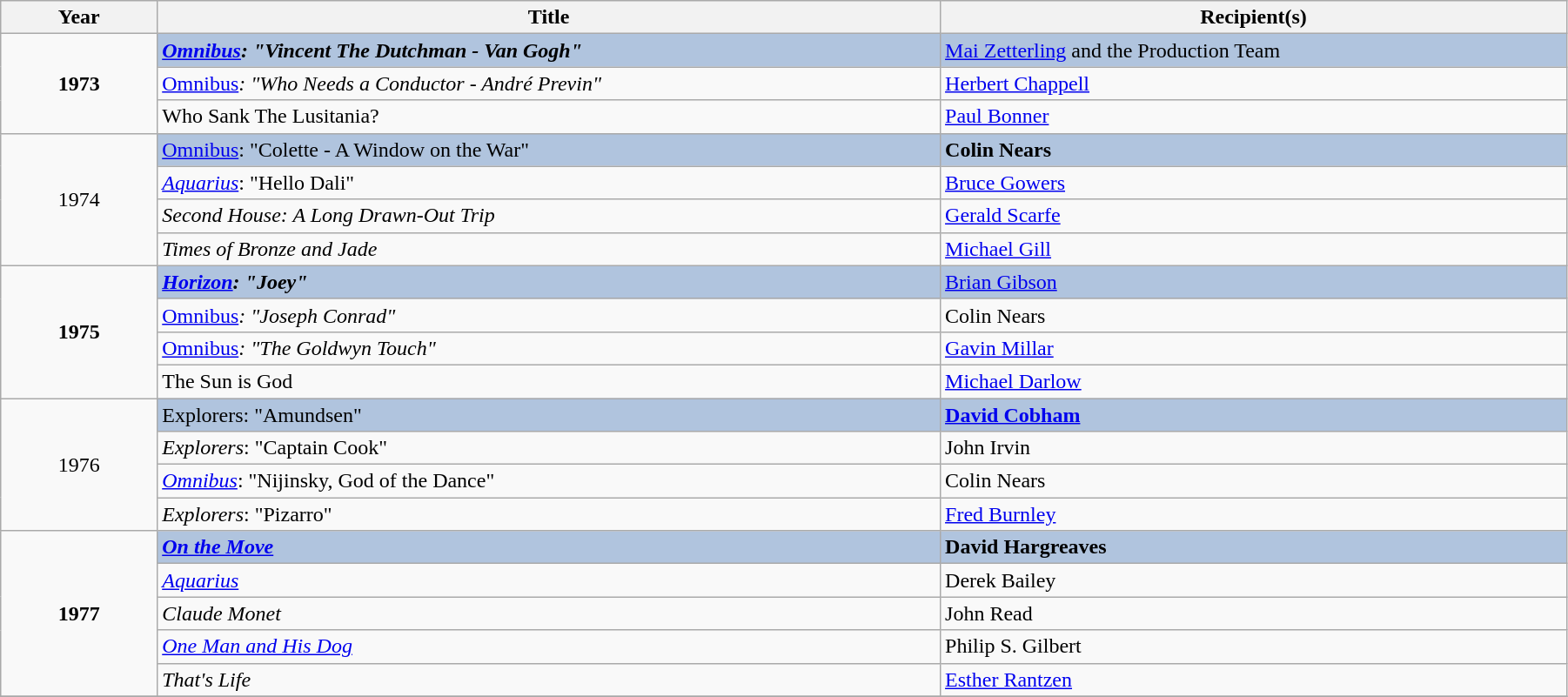<table class="wikitable" width="95%">
<tr>
<th width=5%>Year</th>
<th width=25%><strong>Title</strong></th>
<th width=20%><strong>Recipient(s)</strong></th>
</tr>
<tr>
<td rowspan="3" style="text-align:center;"><strong>1973</strong></td>
<td style="background:#B0C4DE;"><strong><em><a href='#'>Omnibus</a><em>: "Vincent The Dutchman - Van Gogh"<strong></td>
<td style="background:#B0C4DE;"></strong><a href='#'>Mai Zetterling</a> and the Production Team<strong></td>
</tr>
<tr>
<td></em><a href='#'>Omnibus</a><em>: "Who Needs a Conductor - André Previn"</td>
<td><a href='#'>Herbert Chappell</a></td>
</tr>
<tr>
<td></em>Who Sank The Lusitania?<em></td>
<td><a href='#'>Paul Bonner</a></td>
</tr>
<tr>
<td rowspan="4" style="text-align:center;"></strong>1974<strong></td>
<td style="background:#B0C4DE;"></em></strong><a href='#'>Omnibus</a></em>: "Colette - A Window on the War"</strong></td>
<td style="background:#B0C4DE;"><strong>Colin Nears</strong></td>
</tr>
<tr>
<td><em><a href='#'>Aquarius</a></em>: "Hello Dali"</td>
<td><a href='#'>Bruce Gowers</a></td>
</tr>
<tr>
<td><em>Second House: A Long Drawn-Out Trip</em></td>
<td><a href='#'>Gerald Scarfe</a></td>
</tr>
<tr>
<td><em>Times of Bronze and Jade</em></td>
<td><a href='#'>Michael Gill</a></td>
</tr>
<tr>
<td rowspan="4" style="text-align:center;"><strong>1975</strong></td>
<td style="background:#B0C4DE;"><strong><em><a href='#'>Horizon</a><em>: "Joey"<strong></td>
<td style="background:#B0C4DE;"></strong><a href='#'>Brian Gibson</a><strong></td>
</tr>
<tr>
<td></em><a href='#'>Omnibus</a><em>: "Joseph Conrad"</td>
<td>Colin Nears</td>
</tr>
<tr>
<td></em><a href='#'>Omnibus</a><em>: "The Goldwyn Touch"</td>
<td><a href='#'>Gavin Millar</a></td>
</tr>
<tr>
<td></em>The Sun is God<em></td>
<td><a href='#'>Michael Darlow</a></td>
</tr>
<tr>
<td rowspan="4" style="text-align:center;"></strong>1976<strong></td>
<td style="background:#B0C4DE;"></em></strong>Explorers</em>: "Amundsen"</strong></td>
<td style="background:#B0C4DE;"><strong><a href='#'>David Cobham</a></strong></td>
</tr>
<tr>
<td><em>Explorers</em>: "Captain Cook"</td>
<td>John Irvin</td>
</tr>
<tr>
<td><em><a href='#'>Omnibus</a></em>: "Nijinsky, God of the Dance"</td>
<td>Colin Nears</td>
</tr>
<tr>
<td><em>Explorers</em>: "Pizarro"</td>
<td><a href='#'>Fred Burnley</a></td>
</tr>
<tr>
<td rowspan="5" style="text-align:center;"><strong>1977</strong></td>
<td style="background:#B0C4DE;"><strong><em><a href='#'>On the Move</a></em></strong></td>
<td style="background:#B0C4DE;"><strong>David Hargreaves</strong></td>
</tr>
<tr>
<td><em><a href='#'>Aquarius</a></em></td>
<td>Derek Bailey</td>
</tr>
<tr>
<td><em>Claude Monet</em></td>
<td>John Read</td>
</tr>
<tr>
<td><em><a href='#'>One Man and His Dog</a></em></td>
<td>Philip S. Gilbert</td>
</tr>
<tr>
<td><em>That's Life</em></td>
<td><a href='#'>Esther Rantzen</a></td>
</tr>
<tr>
</tr>
</table>
